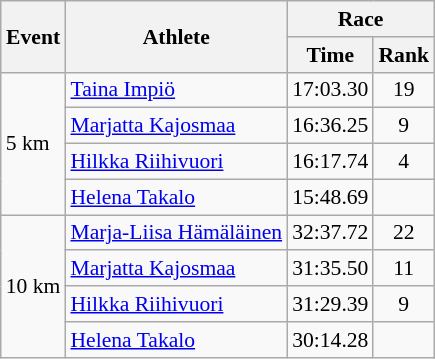<table class="wikitable" border="1" style="font-size:90%">
<tr>
<th rowspan=2>Event</th>
<th rowspan=2>Athlete</th>
<th colspan=2>Race</th>
</tr>
<tr>
<th>Time</th>
<th>Rank</th>
</tr>
<tr>
<td rowspan=4>5 km</td>
<td><a href='#'>Taina Impiö</a></td>
<td align=center>17:03.30</td>
<td align=center>19</td>
</tr>
<tr>
<td><a href='#'>Marjatta Kajosmaa</a></td>
<td align=center>16:36.25</td>
<td align=center>9</td>
</tr>
<tr>
<td><a href='#'>Hilkka Riihivuori</a></td>
<td align=center>16:17.74</td>
<td align=center>4</td>
</tr>
<tr>
<td><a href='#'>Helena Takalo</a></td>
<td align=center>15:48.69</td>
<td align=center></td>
</tr>
<tr>
<td rowspan=4>10 km</td>
<td><a href='#'>Marja-Liisa Hämäläinen</a></td>
<td align=center>32:37.72</td>
<td align=center>22</td>
</tr>
<tr>
<td><a href='#'>Marjatta Kajosmaa</a></td>
<td align=center>31:35.50</td>
<td align=center>11</td>
</tr>
<tr>
<td><a href='#'>Hilkka Riihivuori</a></td>
<td align=center>31:29.39</td>
<td align=center>9</td>
</tr>
<tr>
<td><a href='#'>Helena Takalo</a></td>
<td align=center>30:14.28</td>
<td align=center></td>
</tr>
</table>
